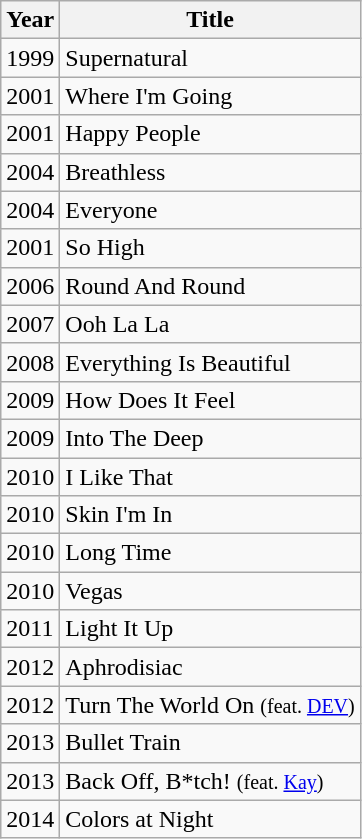<table class="wikitable sortable">
<tr>
<th>Year</th>
<th>Title</th>
</tr>
<tr>
<td>1999</td>
<td>Supernatural</td>
</tr>
<tr>
<td>2001</td>
<td>Where I'm Going</td>
</tr>
<tr>
<td>2001</td>
<td>Happy People</td>
</tr>
<tr>
<td>2004</td>
<td>Breathless</td>
</tr>
<tr>
<td>2004</td>
<td>Everyone</td>
</tr>
<tr>
<td>2001</td>
<td>So High</td>
</tr>
<tr>
<td>2006</td>
<td>Round And Round</td>
</tr>
<tr>
<td>2007</td>
<td>Ooh La La</td>
</tr>
<tr>
<td>2008</td>
<td>Everything Is Beautiful</td>
</tr>
<tr>
<td>2009</td>
<td>How Does It Feel</td>
</tr>
<tr>
<td>2009</td>
<td>Into The Deep</td>
</tr>
<tr>
<td>2010</td>
<td>I Like That</td>
</tr>
<tr>
<td>2010</td>
<td>Skin I'm In</td>
</tr>
<tr>
<td>2010</td>
<td>Long Time</td>
</tr>
<tr>
<td>2010</td>
<td>Vegas</td>
</tr>
<tr>
<td>2011</td>
<td>Light It Up</td>
</tr>
<tr>
<td>2012</td>
<td>Aphrodisiac</td>
</tr>
<tr>
<td>2012</td>
<td>Turn The World On <small>(feat. <a href='#'>DEV</a>)</small></td>
</tr>
<tr>
<td>2013</td>
<td>Bullet Train</td>
</tr>
<tr>
<td>2013</td>
<td>Back Off, B*tch! <small>(feat. <a href='#'>Kay</a>)</small></td>
</tr>
<tr>
<td>2014</td>
<td>Colors at Night</td>
</tr>
</table>
